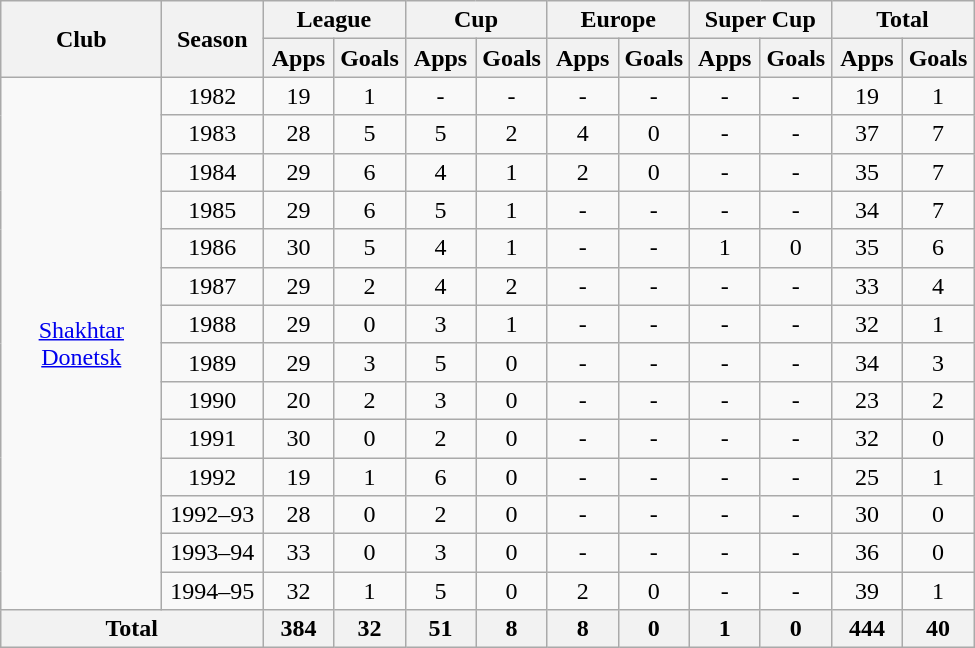<table class="wikitable" style="text-align:center">
<tr>
<th rowspan="2" width="100">Club</th>
<th rowspan="2" width="60">Season</th>
<th colspan="2">League</th>
<th colspan="2">Cup</th>
<th colspan="2">Europe</th>
<th colspan="2">Super Cup</th>
<th colspan="2">Total</th>
</tr>
<tr>
<th width="40">Apps</th>
<th width="40">Goals</th>
<th width="40">Apps</th>
<th width="40">Goals</th>
<th width="40">Apps</th>
<th width="40">Goals</th>
<th width="40">Apps</th>
<th width="40">Goals</th>
<th width="40">Apps</th>
<th width="40">Goals</th>
</tr>
<tr>
<td rowspan="14"><a href='#'>Shakhtar Donetsk</a></td>
<td>1982</td>
<td>19</td>
<td>1</td>
<td>-</td>
<td>-</td>
<td>-</td>
<td>-</td>
<td>-</td>
<td>-</td>
<td>19</td>
<td>1</td>
</tr>
<tr>
<td>1983</td>
<td>28</td>
<td>5</td>
<td>5</td>
<td>2</td>
<td>4</td>
<td>0</td>
<td>-</td>
<td>-</td>
<td>37</td>
<td>7</td>
</tr>
<tr>
<td>1984</td>
<td>29</td>
<td>6</td>
<td>4</td>
<td>1</td>
<td>2</td>
<td>0</td>
<td>-</td>
<td>-</td>
<td>35</td>
<td>7</td>
</tr>
<tr>
<td>1985</td>
<td>29</td>
<td>6</td>
<td>5</td>
<td>1</td>
<td>-</td>
<td>-</td>
<td>-</td>
<td>-</td>
<td>34</td>
<td>7</td>
</tr>
<tr>
<td>1986</td>
<td>30</td>
<td>5</td>
<td>4</td>
<td>1</td>
<td>-</td>
<td>-</td>
<td>1</td>
<td>0</td>
<td>35</td>
<td>6</td>
</tr>
<tr>
<td>1987</td>
<td>29</td>
<td>2</td>
<td>4</td>
<td>2</td>
<td>-</td>
<td>-</td>
<td>-</td>
<td>-</td>
<td>33</td>
<td>4</td>
</tr>
<tr>
<td>1988</td>
<td>29</td>
<td>0</td>
<td>3</td>
<td>1</td>
<td>-</td>
<td>-</td>
<td>-</td>
<td>-</td>
<td>32</td>
<td>1</td>
</tr>
<tr>
<td>1989</td>
<td>29</td>
<td>3</td>
<td>5</td>
<td>0</td>
<td>-</td>
<td>-</td>
<td>-</td>
<td>-</td>
<td>34</td>
<td>3</td>
</tr>
<tr>
<td>1990</td>
<td>20</td>
<td>2</td>
<td>3</td>
<td>0</td>
<td>-</td>
<td>-</td>
<td>-</td>
<td>-</td>
<td>23</td>
<td>2</td>
</tr>
<tr>
<td>1991</td>
<td>30</td>
<td>0</td>
<td>2</td>
<td>0</td>
<td>-</td>
<td>-</td>
<td>-</td>
<td>-</td>
<td>32</td>
<td>0</td>
</tr>
<tr>
<td>1992</td>
<td>19</td>
<td>1</td>
<td>6</td>
<td>0</td>
<td>-</td>
<td>-</td>
<td>-</td>
<td>-</td>
<td>25</td>
<td>1</td>
</tr>
<tr>
<td>1992–93</td>
<td>28</td>
<td>0</td>
<td>2</td>
<td>0</td>
<td>-</td>
<td>-</td>
<td>-</td>
<td>-</td>
<td>30</td>
<td>0</td>
</tr>
<tr>
<td>1993–94</td>
<td>33</td>
<td>0</td>
<td>3</td>
<td>0</td>
<td>-</td>
<td>-</td>
<td>-</td>
<td>-</td>
<td>36</td>
<td>0</td>
</tr>
<tr>
<td>1994–95</td>
<td>32</td>
<td>1</td>
<td>5</td>
<td>0</td>
<td>2</td>
<td>0</td>
<td>-</td>
<td>-</td>
<td>39</td>
<td>1</td>
</tr>
<tr>
<th colspan="2">Total</th>
<th>384</th>
<th>32</th>
<th>51</th>
<th>8</th>
<th>8</th>
<th>0</th>
<th>1</th>
<th>0</th>
<th>444</th>
<th>40</th>
</tr>
</table>
